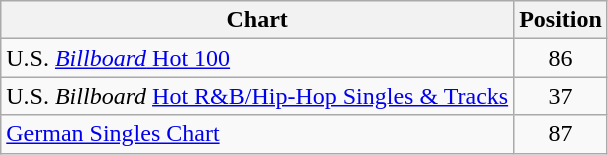<table class="wikitable">
<tr>
<th>Chart</th>
<th>Position</th>
</tr>
<tr>
<td>U.S. <a href='#'><em>Billboard</em> Hot 100</a></td>
<td align="center">86</td>
</tr>
<tr>
<td>U.S. <em>Billboard</em> <a href='#'>Hot R&B/Hip-Hop Singles & Tracks</a></td>
<td align="center">37</td>
</tr>
<tr>
<td align="left"><a href='#'>German Singles Chart</a></td>
<td align="center">87</td>
</tr>
</table>
